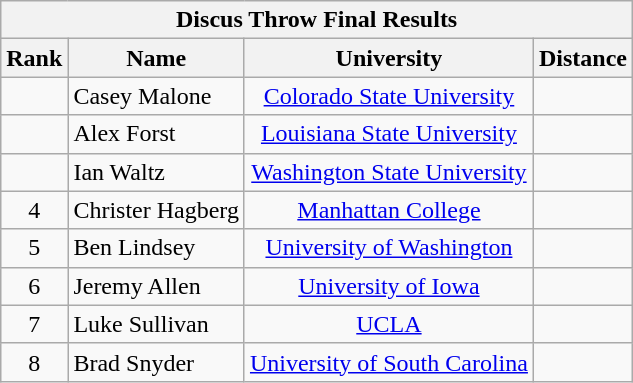<table class="wikitable sortable" style="text-align:center">
<tr>
<th colspan="4">Discus Throw Final Results</th>
</tr>
<tr>
<th>Rank</th>
<th>Name</th>
<th>University</th>
<th>Distance</th>
</tr>
<tr>
<td></td>
<td align=left>Casey Malone</td>
<td><a href='#'>Colorado State University</a></td>
<td></td>
</tr>
<tr>
<td></td>
<td align=left>Alex Forst</td>
<td><a href='#'>Louisiana State University</a></td>
<td></td>
</tr>
<tr>
<td></td>
<td align=left>Ian Waltz</td>
<td><a href='#'>Washington State University</a></td>
<td></td>
</tr>
<tr>
<td>4</td>
<td align=left>Christer Hagberg</td>
<td><a href='#'>Manhattan College</a></td>
<td></td>
</tr>
<tr>
<td>5</td>
<td align=left>Ben Lindsey</td>
<td><a href='#'>University of Washington</a></td>
<td></td>
</tr>
<tr>
<td>6</td>
<td align=left>Jeremy Allen</td>
<td><a href='#'>University of Iowa</a></td>
<td></td>
</tr>
<tr>
<td>7</td>
<td align=left>Luke Sullivan</td>
<td><a href='#'>UCLA</a></td>
<td></td>
</tr>
<tr>
<td>8</td>
<td align=left>Brad Snyder</td>
<td><a href='#'>University of South Carolina</a></td>
<td></td>
</tr>
</table>
